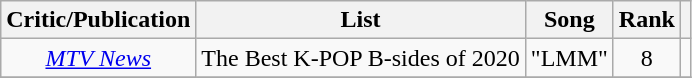<table class="wikitable" style="text-align:center">
<tr>
<th>Critic/Publication</th>
<th>List</th>
<th>Song</th>
<th>Rank</th>
<th class=unsortabel></th>
</tr>
<tr>
<td><em><a href='#'>MTV News</a></em></td>
<td>The Best K-POP B-sides of 2020</td>
<td>"LMM"</td>
<td>8</td>
<td></td>
</tr>
<tr>
</tr>
</table>
